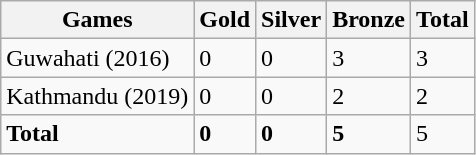<table class="wikitable sortable">
<tr>
<th>Games</th>
<th>Gold</th>
<th>Silver</th>
<th>Bronze</th>
<th>Total</th>
</tr>
<tr>
<td> Guwahati (2016)</td>
<td>0</td>
<td>0</td>
<td>3</td>
<td>3</td>
</tr>
<tr>
<td> Kathmandu (2019)</td>
<td>0</td>
<td>0</td>
<td>2</td>
<td>2</td>
</tr>
<tr>
<td><strong>Total</strong></td>
<td><strong>0</strong></td>
<td><strong>0</strong></td>
<td><strong>5</strong></td>
<td>5</td>
</tr>
</table>
